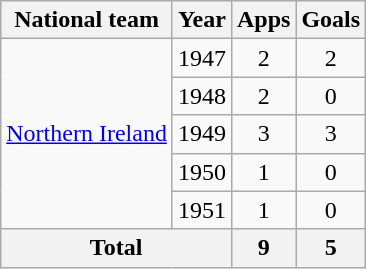<table class=wikitable style="text-align: center">
<tr>
<th>National team</th>
<th>Year</th>
<th>Apps</th>
<th>Goals</th>
</tr>
<tr>
<td rowspan=5><a href='#'>Northern Ireland</a></td>
<td>1947</td>
<td>2</td>
<td>2</td>
</tr>
<tr>
<td>1948</td>
<td>2</td>
<td>0</td>
</tr>
<tr>
<td>1949</td>
<td>3</td>
<td>3</td>
</tr>
<tr>
<td>1950</td>
<td>1</td>
<td>0</td>
</tr>
<tr>
<td>1951</td>
<td>1</td>
<td>0</td>
</tr>
<tr>
<th colspan=2>Total</th>
<th>9</th>
<th>5</th>
</tr>
</table>
